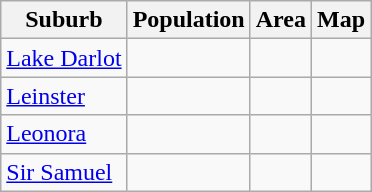<table class="wikitable sortable">
<tr>
<th>Suburb</th>
<th data-sort-type=number>Population</th>
<th data-sort-type=number>Area</th>
<th>Map</th>
</tr>
<tr>
<td><a href='#'>Lake Darlot</a></td>
<td></td>
<td></td>
<td></td>
</tr>
<tr>
<td><a href='#'>Leinster</a></td>
<td></td>
<td></td>
<td></td>
</tr>
<tr>
<td><a href='#'>Leonora</a></td>
<td></td>
<td></td>
<td></td>
</tr>
<tr>
<td><a href='#'>Sir Samuel</a></td>
<td></td>
<td></td>
<td></td>
</tr>
</table>
